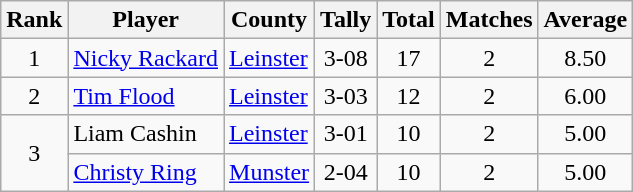<table class="wikitable">
<tr>
<th>Rank</th>
<th>Player</th>
<th>County</th>
<th>Tally</th>
<th>Total</th>
<th>Matches</th>
<th>Average</th>
</tr>
<tr>
<td rowspan=1 align=center>1</td>
<td><a href='#'>Nicky Rackard</a></td>
<td><a href='#'>Leinster</a></td>
<td align=center>3-08</td>
<td align=center>17</td>
<td align=center>2</td>
<td align=center>8.50</td>
</tr>
<tr>
<td rowspan=1 align=center>2</td>
<td><a href='#'>Tim Flood</a></td>
<td><a href='#'>Leinster</a></td>
<td align=center>3-03</td>
<td align=center>12</td>
<td align=center>2</td>
<td align=center>6.00</td>
</tr>
<tr>
<td rowspan=2 align=center>3</td>
<td>Liam Cashin</td>
<td><a href='#'>Leinster</a></td>
<td align=center>3-01</td>
<td align=center>10</td>
<td align=center>2</td>
<td align=center>5.00</td>
</tr>
<tr>
<td><a href='#'>Christy Ring</a></td>
<td><a href='#'>Munster</a></td>
<td align=center>2-04</td>
<td align=center>10</td>
<td align=center>2</td>
<td align=center>5.00</td>
</tr>
</table>
